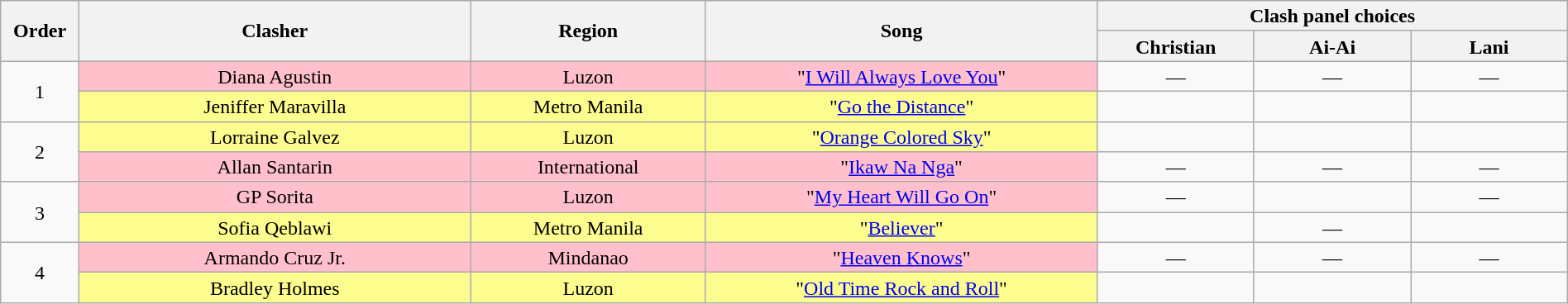<table class="wikitable" style="text-align:center; line-height:17px; width:100%;">
<tr>
<th rowspan="2" width="5%">Order</th>
<th rowspan="2" width="25%">Clasher</th>
<th rowspan="2">Region</th>
<th rowspan="2" width="25%">Song</th>
<th colspan="3" width="30%">Clash panel choices</th>
</tr>
<tr>
<th width="10%">Christian</th>
<th width="10%">Ai-Ai</th>
<th width="10%">Lani</th>
</tr>
<tr>
<td rowspan="2">1</td>
<td style="background:pink;">Diana Agustin</td>
<td style="background:pink;">Luzon</td>
<td style="background:pink;">"<a href='#'>I Will Always Love You</a>"</td>
<td>—</td>
<td>—</td>
<td>—</td>
</tr>
<tr>
<td style="background:#fdfc8f;">Jeniffer Maravilla</td>
<td style="background:#fdfc8f;">Metro Manila</td>
<td style="background:#fdfc8f;">"<a href='#'>Go the Distance</a>"</td>
<td><strong></strong></td>
<td><strong></strong></td>
<td><strong></strong></td>
</tr>
<tr>
<td rowspan="2">2</td>
<td style="background:#fdfc8f;">Lorraine Galvez</td>
<td style="background:#fdfc8f;">Luzon</td>
<td style="background:#fdfc8f;">"<a href='#'>Orange Colored Sky</a>"</td>
<td><strong></strong></td>
<td><strong></strong></td>
<td><strong></strong></td>
</tr>
<tr>
<td style="background:pink;">Allan Santarin</td>
<td style="background:pink;">International</td>
<td style="background:pink;">"<a href='#'>Ikaw Na Nga</a>"</td>
<td>—</td>
<td>—</td>
<td>—</td>
</tr>
<tr>
<td rowspan="2">3</td>
<td style="background:pink;">GP Sorita</td>
<td style="background:pink;">Luzon</td>
<td style="background:pink;">"<a href='#'>My Heart Will Go On</a>"</td>
<td>—</td>
<td><strong></strong></td>
<td>—</td>
</tr>
<tr>
<td style="background:#fdfc8f;">Sofia Qeblawi</td>
<td style="background:#fdfc8f;">Metro Manila</td>
<td style="background:#fdfc8f;">"<a href='#'>Believer</a>"</td>
<td><strong></strong></td>
<td>—</td>
<td><strong></strong></td>
</tr>
<tr>
<td rowspan="2">4</td>
<td style="background:pink;">Armando Cruz Jr.</td>
<td style="background:pink;">Mindanao</td>
<td style="background:pink;">"<a href='#'>Heaven Knows</a>"</td>
<td>—</td>
<td>—</td>
<td>—</td>
</tr>
<tr>
<td style="background:#fdfc8f;">Bradley Holmes</td>
<td style="background:#fdfc8f;">Luzon</td>
<td style="background:#fdfc8f;">"<a href='#'>Old Time Rock and Roll</a>"</td>
<td><strong></strong></td>
<td><strong></strong></td>
<td><strong></strong></td>
</tr>
</table>
